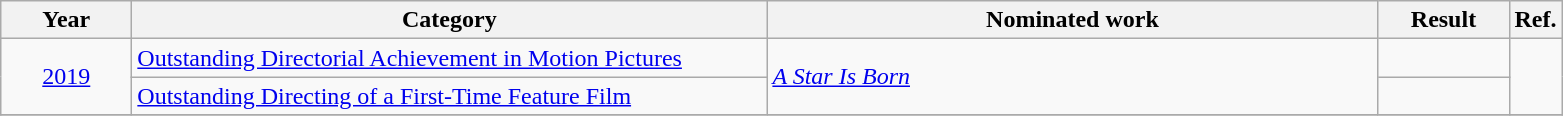<table class=wikitable>
<tr>
<th scope="col" style="width:5em;">Year</th>
<th scope="col" style="width:26em;">Category</th>
<th scope="col" style="width:25em;">Nominated work</th>
<th scope="col" style="width:5em;">Result</th>
<th>Ref.</th>
</tr>
<tr>
<td style="text-align:center;", rowspan="2"><a href='#'>2019</a></td>
<td><a href='#'>Outstanding Directorial Achievement in Motion Pictures</a></td>
<td rowspan="2"><em><a href='#'>A Star Is Born</a></em></td>
<td></td>
<td rowspan="2" style="text-align:center;"></td>
</tr>
<tr>
<td><a href='#'>Outstanding Directing of a First-Time Feature Film</a></td>
<td></td>
</tr>
<tr>
</tr>
</table>
